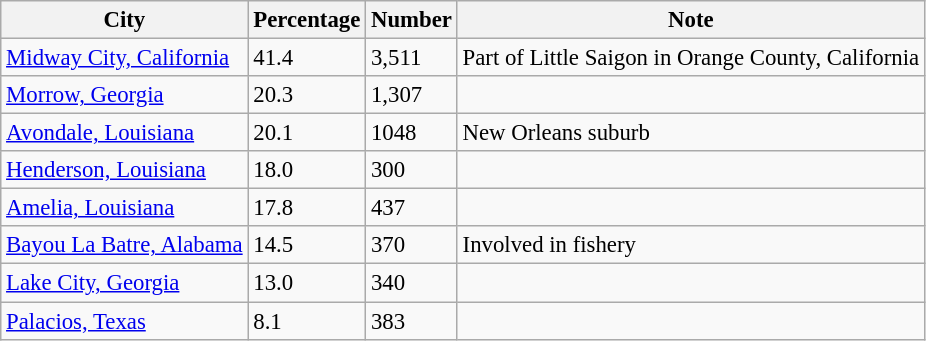<table class="sort wikitable sortable" style="font-size: 95%">
<tr>
<th scope="col">City</th>
<th scope="col">Percentage</th>
<th scope="col">Number</th>
<th scope="col" class="unsortable">Note</th>
</tr>
<tr>
<td><a href='#'>Midway City, California</a></td>
<td>41.4</td>
<td>3,511</td>
<td>Part of Little Saigon in Orange County, California</td>
</tr>
<tr>
<td><a href='#'>Morrow, Georgia</a></td>
<td>20.3</td>
<td>1,307</td>
<td></td>
</tr>
<tr>
<td><a href='#'>Avondale, Louisiana</a></td>
<td>20.1</td>
<td>1048</td>
<td>New Orleans suburb</td>
</tr>
<tr>
<td><a href='#'>Henderson, Louisiana</a></td>
<td>18.0</td>
<td>300</td>
<td></td>
</tr>
<tr>
<td><a href='#'>Amelia, Louisiana</a></td>
<td>17.8</td>
<td>437</td>
<td></td>
</tr>
<tr>
<td><a href='#'>Bayou La Batre, Alabama</a></td>
<td>14.5</td>
<td>370</td>
<td>Involved in fishery</td>
</tr>
<tr>
<td><a href='#'>Lake City, Georgia</a></td>
<td>13.0</td>
<td>340</td>
<td></td>
</tr>
<tr>
<td><a href='#'>Palacios, Texas</a></td>
<td>8.1</td>
<td>383</td>
<td></td>
</tr>
</table>
